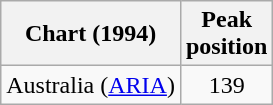<table class="wikitable">
<tr>
<th align="left">Chart (1994)</th>
<th align="left">Peak<br>position</th>
</tr>
<tr>
<td align="left">Australia (<a href='#'>ARIA</a>)</td>
<td style="text-align:center;">139</td>
</tr>
</table>
